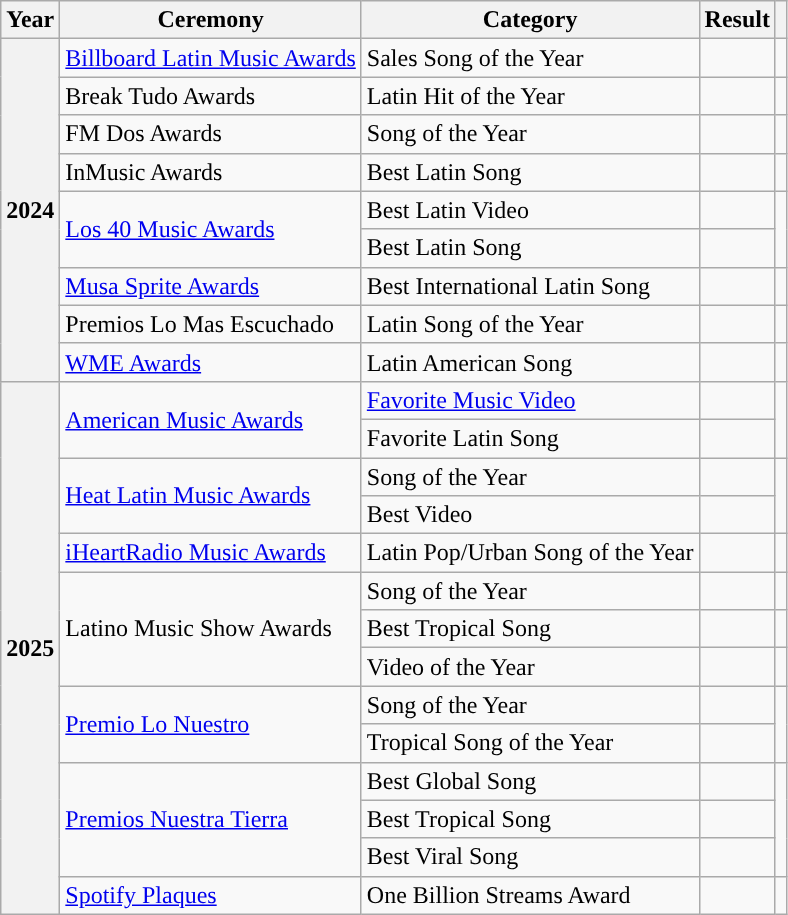<table class="wikitable unsortable plainrowheaders">
<tr>
<th scope="col">Year</th>
<th scope="col">Ceremony</th>
<th scope="col">Category</th>
<th scope="col">Result</th>
<th class="unsortable"></th>
</tr>
<tr>
<th scope=row rowspan=9>2024</th>
<td><a href='#'>Billboard Latin Music Awards</a></td>
<td>Sales Song of the Year</td>
<td></td>
<td align="center"></td>
</tr>
<tr>
<td>Break Tudo Awards</td>
<td>Latin Hit of the Year</td>
<td></td>
<td style="text-align:center;"></td>
</tr>
<tr>
<td>FM Dos Awards</td>
<td>Song of the Year</td>
<td></td>
<td align="center"></td>
</tr>
<tr>
<td>InMusic Awards</td>
<td>Best Latin Song</td>
<td></td>
<td align="center"></td>
</tr>
<tr>
<td rowspan="2"><a href='#'>Los 40 Music Awards</a></td>
<td>Best Latin Video</td>
<td></td>
<td align="center"rowspan="2"></td>
</tr>
<tr>
<td>Best Latin Song</td>
<td></td>
</tr>
<tr>
<td><a href='#'>Musa Sprite Awards</a></td>
<td>Best International Latin Song</td>
<td></td>
<td align="center"></td>
</tr>
<tr>
<td>Premios Lo Mas Escuchado</td>
<td>Latin Song of the Year</td>
<td></td>
<td align="center"></td>
</tr>
<tr>
<td><a href='#'>WME Awards</a></td>
<td>Latin American Song</td>
<td></td>
<td align="center"></td>
</tr>
<tr>
<th scope=row rowspan=14>2025</th>
<td rowspan=2><a href='#'>American Music Awards</a></td>
<td><a href='#'>Favorite Music Video</a></td>
<td></td>
<td align="center" rowspan=2></td>
</tr>
<tr>
<td>Favorite Latin Song</td>
<td></td>
</tr>
<tr>
<td rowspan=2><a href='#'>Heat Latin Music Awards</a></td>
<td>Song of the Year</td>
<td></td>
<td align="center" rowspan=2></td>
</tr>
<tr>
<td>Best Video</td>
<td></td>
</tr>
<tr>
<td><a href='#'>iHeartRadio Music Awards</a></td>
<td>Latin Pop/Urban Song of the Year</td>
<td></td>
<td style="text-align:center;"></td>
</tr>
<tr>
<td rowspan=3>Latino Music Show Awards</td>
<td>Song of the Year</td>
<td></td>
<td align="center"></td>
</tr>
<tr>
<td>Best Tropical Song</td>
<td></td>
<td align="center"></td>
</tr>
<tr>
<td>Video of the Year</td>
<td></td>
<td align="center"></td>
</tr>
<tr>
<td rowspan=2><a href='#'>Premio Lo Nuestro</a></td>
<td>Song of the Year</td>
<td></td>
<td align="center" rowspan=2></td>
</tr>
<tr>
<td>Tropical Song of the Year</td>
<td></td>
</tr>
<tr>
<td rowspan=3><a href='#'>Premios Nuestra Tierra</a></td>
<td>Best Global Song</td>
<td></td>
<td align="center" rowspan=3></td>
</tr>
<tr>
<td>Best Tropical Song</td>
<td></td>
</tr>
<tr>
<td>Best Viral Song</td>
<td></td>
</tr>
<tr>
<td><a href='#'>Spotify Plaques</a></td>
<td>One Billion Streams Award</td>
<td></td>
<td align="center"></td>
</tr>
</table>
